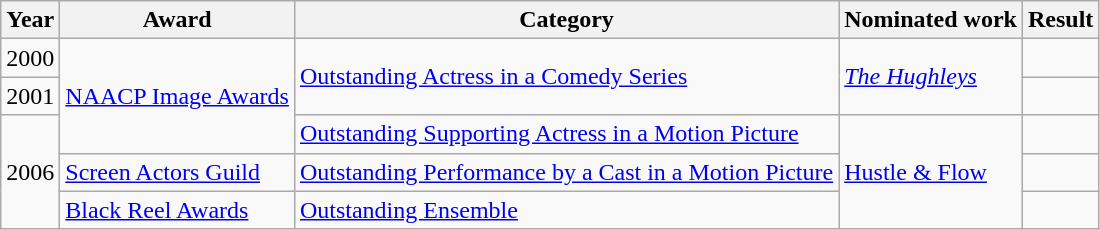<table class="wikitable sortable">
<tr>
<th>Year</th>
<th>Award</th>
<th>Category</th>
<th>Nominated work</th>
<th>Result</th>
</tr>
<tr>
<td>2000</td>
<td rowspan="3"><a href='#'>NAACP Image Awards</a></td>
<td rowspan="2"><a href='#'>Outstanding Actress in a Comedy Series</a></td>
<td rowspan="2"><em><a href='#'>The Hughleys</a></em></td>
<td></td>
</tr>
<tr>
<td>2001</td>
<td></td>
</tr>
<tr>
<td rowspan="3">2006</td>
<td><a href='#'>Outstanding Supporting Actress in a Motion Picture</a></td>
<td rowspan="3"><a href='#'>Hustle & Flow</a></td>
<td></td>
</tr>
<tr>
<td><a href='#'>Screen Actors Guild</a></td>
<td><a href='#'>Outstanding Performance by a Cast in a Motion Picture</a></td>
<td></td>
</tr>
<tr>
<td><a href='#'>Black Reel Awards</a></td>
<td><a href='#'>Outstanding Ensemble</a></td>
<td></td>
</tr>
</table>
